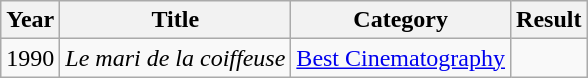<table class="wikitable">
<tr>
<th>Year</th>
<th>Title</th>
<th>Category</th>
<th>Result</th>
</tr>
<tr>
<td>1990</td>
<td><em>Le mari de la coiffeuse</em></td>
<td><a href='#'>Best Cinematography</a></td>
<td></td>
</tr>
</table>
